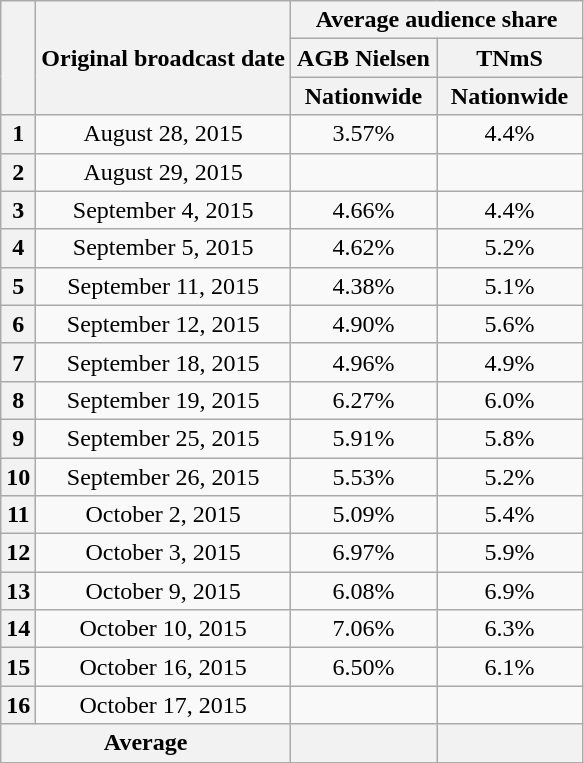<table class=wikitable style="text-align:center">
<tr>
<th rowspan="3"></th>
<th rowspan="3">Original broadcast date</th>
<th colspan="2">Average audience share</th>
</tr>
<tr>
<th>AGB Nielsen</th>
<th>TNmS</th>
</tr>
<tr>
<th width="90">Nationwide</th>
<th width="90">Nationwide</th>
</tr>
<tr>
<th>1</th>
<td>August 28, 2015</td>
<td>3.57%</td>
<td>4.4%</td>
</tr>
<tr>
<th>2</th>
<td>August 29, 2015</td>
<td></td>
<td></td>
</tr>
<tr>
<th>3</th>
<td>September 4, 2015</td>
<td>4.66%</td>
<td>4.4%</td>
</tr>
<tr>
<th>4</th>
<td>September 5, 2015</td>
<td>4.62%</td>
<td>5.2%</td>
</tr>
<tr>
<th>5</th>
<td>September 11, 2015</td>
<td>4.38%</td>
<td>5.1%</td>
</tr>
<tr>
<th>6</th>
<td>September 12, 2015</td>
<td>4.90%</td>
<td>5.6%</td>
</tr>
<tr>
<th>7</th>
<td>September 18, 2015</td>
<td>4.96%</td>
<td>4.9%</td>
</tr>
<tr>
<th>8</th>
<td>September 19, 2015</td>
<td>6.27%</td>
<td>6.0%</td>
</tr>
<tr>
<th>9</th>
<td>September 25, 2015</td>
<td>5.91%</td>
<td>5.8%</td>
</tr>
<tr>
<th>10</th>
<td>September 26, 2015</td>
<td>5.53%</td>
<td>5.2%</td>
</tr>
<tr>
<th>11</th>
<td>October 2, 2015</td>
<td>5.09%</td>
<td>5.4%</td>
</tr>
<tr>
<th>12</th>
<td>October 3, 2015</td>
<td>6.97%</td>
<td>5.9%</td>
</tr>
<tr>
<th>13</th>
<td>October 9, 2015</td>
<td>6.08%</td>
<td>6.9%</td>
</tr>
<tr>
<th>14</th>
<td>October 10, 2015</td>
<td>7.06%</td>
<td>6.3%</td>
</tr>
<tr>
<th>15</th>
<td>October 16, 2015</td>
<td>6.50%</td>
<td>6.1%</td>
</tr>
<tr>
<th>16</th>
<td>October 17, 2015</td>
<td></td>
<td></td>
</tr>
<tr>
<th colspan="2">Average</th>
<th></th>
<th></th>
</tr>
</table>
